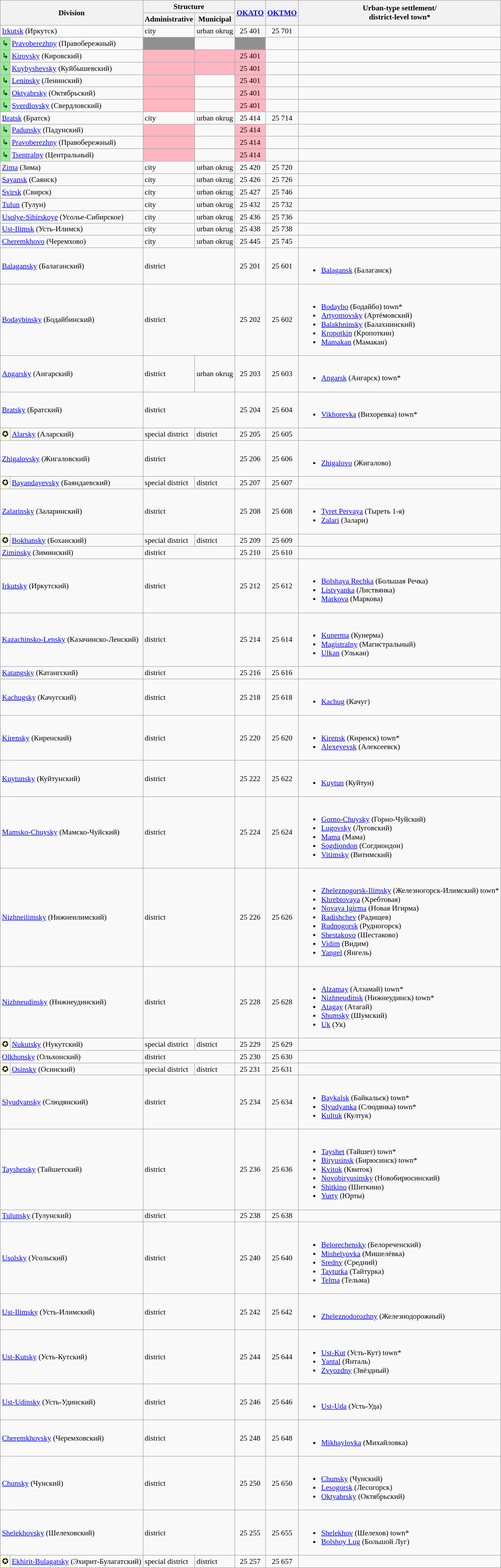<table class="wikitable" style="padding: 24em 0; border: 1px #aaa solid; border-collapse: collapse; font-size: 90%;">
<tr>
<th colspan="2" rowspan="2">Division</th>
<th colspan="2">Structure</th>
<th rowspan="2"><a href='#'>OKATO</a></th>
<th rowspan="2"><a href='#'>OKTMO</a></th>
<th rowspan="2">Urban-type settlement/<br>district-level town*</th>
</tr>
<tr>
<th>Administrative</th>
<th>Municipal</th>
</tr>
<tr>
<td colspan="2"><a href='#'>Irkutsk</a> (Иркутск)</td>
<td>city</td>
<td>urban okrug</td>
<td align="center">25 401</td>
<td align="center">25 701</td>
<td></td>
</tr>
<tr>
<td bgcolor="lightgreen">↳</td>
<td><a href='#'>Pravoberezhny</a> (Правобережный)</td>
<td bgcolor="#909090"></td>
<td></td>
<td bgcolor="#909090"></td>
<td></td>
<td></td>
</tr>
<tr>
<td bgcolor="lightgreen">↳</td>
<td><a href='#'>Kirovsky</a> (Кировский)</td>
<td bgcolor="lightpink"></td>
<td bgcolor="lightpink"></td>
<td bgcolor="lightpink" align="center">25 401</td>
<td></td>
<td></td>
</tr>
<tr>
<td bgcolor="lightgreen">↳</td>
<td><a href='#'>Kuybyshevsky</a> (Куйбышевский)</td>
<td bgcolor="lightpink"></td>
<td bgcolor="lightpink"></td>
<td bgcolor="lightpink" align="center">25 401</td>
<td></td>
<td></td>
</tr>
<tr>
<td bgcolor="lightgreen">↳</td>
<td><a href='#'>Leninsky</a> (Ленинский)</td>
<td bgcolor="lightpink"></td>
<td></td>
<td bgcolor="lightpink" align="center">25 401</td>
<td></td>
<td></td>
</tr>
<tr>
<td bgcolor="lightgreen">↳</td>
<td><a href='#'>Oktyabrsky</a> (Октябрьский)</td>
<td bgcolor="lightpink"></td>
<td></td>
<td bgcolor="lightpink" align="center">25 401</td>
<td></td>
<td></td>
</tr>
<tr>
<td bgcolor="lightgreen">↳</td>
<td><a href='#'>Sverdlovsky</a> (Свердловский)</td>
<td bgcolor="lightpink"></td>
<td></td>
<td bgcolor="lightpink" align="center">25 401</td>
<td></td>
<td></td>
</tr>
<tr>
<td colspan="2"><a href='#'>Bratsk</a> (Братск)</td>
<td>city</td>
<td>urban okrug</td>
<td align="center">25 414</td>
<td align="center">25 714</td>
<td></td>
</tr>
<tr>
<td bgcolor="lightgreen">↳</td>
<td><a href='#'>Padunsky</a> (Падунский)</td>
<td bgcolor="lightpink"></td>
<td></td>
<td bgcolor="lightpink" align="center">25 414</td>
<td></td>
<td></td>
</tr>
<tr>
<td bgcolor="lightgreen">↳</td>
<td><a href='#'>Pravoberezhny</a> (Правобережный)</td>
<td bgcolor="lightpink"></td>
<td></td>
<td bgcolor="lightpink" align="center">25 414</td>
<td></td>
<td></td>
</tr>
<tr>
<td bgcolor="lightgreen">↳</td>
<td><a href='#'>Tsentralny</a> (Центральный)</td>
<td bgcolor="lightpink"></td>
<td></td>
<td bgcolor="lightpink" align="center">25 414</td>
<td></td>
<td></td>
</tr>
<tr>
<td colspan="2"><a href='#'>Zima</a> (Зима)</td>
<td>city</td>
<td>urban okrug</td>
<td align="center">25 420</td>
<td align="center">25 720</td>
<td></td>
</tr>
<tr>
<td colspan="2"><a href='#'>Sayansk</a> (Саянск)</td>
<td>city</td>
<td>urban okrug</td>
<td align="center">25 426</td>
<td align="center">25 726</td>
<td></td>
</tr>
<tr>
<td colspan="2"><a href='#'>Svirsk</a> (Свирск)</td>
<td>city</td>
<td>urban okrug</td>
<td align="center">25 427</td>
<td align="center">25 746</td>
<td></td>
</tr>
<tr>
<td colspan="2"><a href='#'>Tulun</a> (Тулун)</td>
<td>city</td>
<td>urban okrug</td>
<td align="center">25 432</td>
<td align="center">25 732</td>
<td></td>
</tr>
<tr>
<td colspan="2"><a href='#'>Usolye-Sibirskoye</a> (Усолье-Сибирское)</td>
<td>city</td>
<td>urban okrug</td>
<td align="center">25 436</td>
<td align="center">25 736</td>
<td></td>
</tr>
<tr>
<td colspan="2"><a href='#'>Ust-Ilimsk</a> (Усть-Илимск)</td>
<td>city</td>
<td>urban okrug</td>
<td align="center">25 438</td>
<td align="center">25 738</td>
<td></td>
</tr>
<tr>
<td colspan="2"><a href='#'>Cheremkhovo</a> (Черемхово)</td>
<td>city</td>
<td>urban okrug</td>
<td align="center">25 445</td>
<td align="center">25 745</td>
<td></td>
</tr>
<tr>
<td colspan="2"><a href='#'>Balagansky</a> (Балаганский)</td>
<td colspan="2">district</td>
<td align="center">25 201</td>
<td align="center">25 601</td>
<td><br><ul><li><a href='#'>Balagansk</a> (Балаганск)</li></ul></td>
</tr>
<tr>
<td colspan="2"><a href='#'>Bodaybinsky</a> (Бодайбинский)</td>
<td colspan="2">district</td>
<td align="center">25 202</td>
<td align="center">25 602</td>
<td><br><ul><li><a href='#'>Bodaybo</a> (Бодайбо) town*</li><li><a href='#'>Artyomovsky</a> (Артёмовский)</li><li><a href='#'>Balakhninsky</a> (Балахнинский)</li><li><a href='#'>Kropotkin</a> (Кропоткин)</li><li><a href='#'>Mamakan</a> (Мамакан)</li></ul></td>
</tr>
<tr>
<td colspan="2"><a href='#'>Angarsky</a> (Ангарский)</td>
<td>district</td>
<td>urban okrug</td>
<td align="center">25 203</td>
<td align="center">25 603</td>
<td><br><ul><li><a href='#'>Angarsk</a> (Ангарск) town*</li></ul></td>
</tr>
<tr>
<td colspan="2"><a href='#'>Bratsky</a> (Братский)</td>
<td colspan="2">district</td>
<td align="center">25 204</td>
<td align="center">25 604</td>
<td><br><ul><li><a href='#'>Vikhorevka</a> (Вихоревка) town*</li></ul></td>
</tr>
<tr>
<td bgcolor="lightyellow">✪</td>
<td><a href='#'>Alarsky</a> (Аларский)</td>
<td>special district</td>
<td>district</td>
<td align="center">25 205</td>
<td align="center">25 605</td>
<td></td>
</tr>
<tr>
<td colspan="2"><a href='#'>Zhigalovsky</a> (Жигаловский)</td>
<td colspan="2">district</td>
<td align="center">25 206</td>
<td align="center">25 606</td>
<td><br><ul><li><a href='#'>Zhigalovo</a> (Жигалово)</li></ul></td>
</tr>
<tr>
<td bgcolor="lightyellow">✪</td>
<td><a href='#'>Bayandayevsky</a> (Баяндаевский)</td>
<td>special district</td>
<td>district</td>
<td align="center">25 207</td>
<td align="center">25 607</td>
<td></td>
</tr>
<tr>
<td colspan="2"><a href='#'>Zalarinsky</a> (Заларинский)</td>
<td colspan="2">district</td>
<td align="center">25 208</td>
<td align="center">25 608</td>
<td><br><ul><li><a href='#'>Tyret Pervaya</a> (Тыреть 1-я)</li><li><a href='#'>Zalari</a> (Залари)</li></ul></td>
</tr>
<tr>
<td bgcolor="lightyellow">✪</td>
<td><a href='#'>Bokhansky</a> (Боханский)</td>
<td>special district</td>
<td>district</td>
<td align="center">25 209</td>
<td align="center">25 609</td>
<td></td>
</tr>
<tr>
<td colspan="2"><a href='#'>Ziminsky</a> (Зиминский)</td>
<td colspan="2">district</td>
<td align="center">25 210</td>
<td align="center">25 610</td>
<td></td>
</tr>
<tr>
<td colspan="2"><a href='#'>Irkutsky</a> (Иркутский)</td>
<td colspan="2">district</td>
<td align="center">25 212</td>
<td align="center">25 612</td>
<td><br><ul><li><a href='#'>Bolshaya Rechka</a> (Большая Речка)</li><li><a href='#'>Listvyanka</a> (Листвянка)</li><li><a href='#'>Markova</a> (Маркова)</li></ul></td>
</tr>
<tr>
<td colspan="2"><a href='#'>Kazachinsko-Lensky</a> (Казачинско-Ленский)</td>
<td colspan="2">district</td>
<td align="center">25 214</td>
<td align="center">25 614</td>
<td><br><ul><li><a href='#'>Kunerma</a> (Кунерма)</li><li><a href='#'>Magistralny</a> (Магистральный)</li><li><a href='#'>Ulkan</a> (Улькан)</li></ul></td>
</tr>
<tr>
<td colspan="2"><a href='#'>Katangsky</a> (Катангский)</td>
<td colspan="2">district</td>
<td align="center">25 216</td>
<td align="center">25 616</td>
<td></td>
</tr>
<tr>
<td colspan="2"><a href='#'>Kachugsky</a> (Качугский)</td>
<td colspan="2">district</td>
<td align="center">25 218</td>
<td align="center">25 618</td>
<td><br><ul><li><a href='#'>Kachug</a> (Качуг)</li></ul></td>
</tr>
<tr>
<td colspan="2"><a href='#'>Kirensky</a> (Киренский)</td>
<td colspan="2">district</td>
<td align="center">25 220</td>
<td align="center">25 620</td>
<td><br><ul><li><a href='#'>Kirensk</a> (Киренск) town*</li><li><a href='#'>Alexeyevsk</a> (Алексеевск)</li></ul></td>
</tr>
<tr>
<td colspan="2"><a href='#'>Kuytunsky</a> (Куйтунский)</td>
<td colspan="2">district</td>
<td align="center">25 222</td>
<td align="center">25 622</td>
<td><br><ul><li><a href='#'>Kuytun</a> (Куйтун)</li></ul></td>
</tr>
<tr>
<td colspan="2"><a href='#'>Mamsko-Chuysky</a> (Мамско-Чуйский)</td>
<td colspan="2">district</td>
<td align="center">25 224</td>
<td align="center">25 624</td>
<td><br><ul><li><a href='#'>Gorno-Chuysky</a> (Горно-Чуйский)</li><li><a href='#'>Lugovsky</a> (Луговский)</li><li><a href='#'>Mama</a> (Мама)</li><li><a href='#'>Sogdiondon</a> (Согдиондон)</li><li><a href='#'>Vitimsky</a> (Витимский)</li></ul></td>
</tr>
<tr>
<td colspan="2"><a href='#'>Nizhneilimsky</a> (Нижнеилимский)</td>
<td colspan="2">district</td>
<td align="center">25 226</td>
<td align="center">25 626</td>
<td><br><ul><li><a href='#'>Zheleznogorsk-Ilimsky</a> (Железногорск-Илимский) town*</li><li><a href='#'>Khrebtovaya</a> (Хребтовая)</li><li><a href='#'>Novaya Igirma</a> (Новая Игирма)</li><li><a href='#'>Radishchev</a> (Радищев)</li><li><a href='#'>Rudnogorsk</a> (Рудногорск)</li><li><a href='#'>Shestakovo</a> (Шестаково)</li><li><a href='#'>Vidim</a> (Видим)</li><li><a href='#'>Yangel</a> (Янгель)</li></ul></td>
</tr>
<tr>
<td colspan="2"><a href='#'>Nizhneudinsky</a> (Нижнеудинский)</td>
<td colspan="2">district</td>
<td align="center">25 228</td>
<td align="center">25 628</td>
<td><br><ul><li><a href='#'>Alzamay</a> (Алзамай) town*</li><li><a href='#'>Nizhneudinsk</a> (Нижнеудинск) town*</li><li><a href='#'>Atagay</a> (Атагай)</li><li><a href='#'>Shumsky</a> (Шумский)</li><li><a href='#'>Uk</a> (Ук)</li></ul></td>
</tr>
<tr>
<td bgcolor="lightyellow">✪</td>
<td><a href='#'>Nukutsky</a> (Нукутский)</td>
<td>special district</td>
<td>district</td>
<td align="center">25 229</td>
<td align="center">25 629</td>
<td></td>
</tr>
<tr>
<td colspan="2"><a href='#'>Olkhonsky</a> (Ольхонский)</td>
<td colspan="2">district</td>
<td align="center">25 230</td>
<td align="center">25 630</td>
<td></td>
</tr>
<tr>
<td bgcolor="lightyellow">✪</td>
<td><a href='#'>Osinsky</a> (Осинский)</td>
<td>special district</td>
<td>district</td>
<td align="center">25 231</td>
<td align="center">25 631</td>
<td></td>
</tr>
<tr>
<td colspan="2"><a href='#'>Slyudyansky</a> (Слюдянский)</td>
<td colspan="2">district</td>
<td align="center">25 234</td>
<td align="center">25 634</td>
<td><br><ul><li><a href='#'>Baykalsk</a> (Байкальск) town*</li><li><a href='#'>Slyudyanka</a> (Слюдянка) town*</li><li><a href='#'>Kultuk</a> (Култук)</li></ul></td>
</tr>
<tr>
<td colspan="2"><a href='#'>Tayshetsky</a> (Тайшетский)</td>
<td colspan="2">district</td>
<td align="center">25 236</td>
<td align="center">25 636</td>
<td><br><ul><li><a href='#'>Tayshet</a> (Тайшет) town*</li><li><a href='#'>Biryusinsk</a> (Бирюсинск) town*</li><li><a href='#'>Kvitok</a> (Квиток)</li><li><a href='#'>Novobiryusinsky</a> (Новобирюсинский)</li><li><a href='#'>Shitkino</a> (Шиткино)</li><li><a href='#'>Yurty</a> (Юрты)</li></ul></td>
</tr>
<tr>
<td colspan="2"><a href='#'>Tulunsky</a> (Тулунский)</td>
<td colspan="2">district</td>
<td align="center">25 238</td>
<td align="center">25 638</td>
<td></td>
</tr>
<tr>
<td colspan="2"><a href='#'>Usolsky</a> (Усольский)</td>
<td colspan="2">district</td>
<td align="center">25 240</td>
<td align="center">25 640</td>
<td><br><ul><li><a href='#'>Belorechensky</a> (Белореченский)</li><li><a href='#'>Mishelyovka</a> (Мишелёвка)</li><li><a href='#'>Sredny</a> (Средний)</li><li><a href='#'>Tayturka</a> (Тайтурка)</li><li><a href='#'>Telma</a> (Тельма)</li></ul></td>
</tr>
<tr>
<td colspan="2"><a href='#'>Ust-Ilimsky</a> (Усть-Илимский)</td>
<td colspan="2">district</td>
<td align="center">25 242</td>
<td align="center">25 642</td>
<td><br><ul><li><a href='#'>Zheleznodorozhny</a> (Железнодорожный)</li></ul></td>
</tr>
<tr>
<td colspan="2"><a href='#'>Ust-Kutsky</a> (Усть-Кутский)</td>
<td colspan="2">district</td>
<td align="center">25 244</td>
<td align="center">25 644</td>
<td><br><ul><li><a href='#'>Ust-Kut</a> (Усть-Кут) town*</li><li><a href='#'>Yantal</a> (Янталь)</li><li><a href='#'>Zvyozdny</a> (Звёздный)</li></ul></td>
</tr>
<tr>
<td colspan="2"><a href='#'>Ust-Udinsky</a> (Усть-Удинский)</td>
<td colspan="2">district</td>
<td align="center">25 246</td>
<td align="center">25 646</td>
<td><br><ul><li><a href='#'>Ust-Uda</a> (Усть-Уда)</li></ul></td>
</tr>
<tr>
<td colspan="2"><a href='#'>Cheremkhovsky</a> (Черемховский)</td>
<td colspan="2">district</td>
<td align="center">25 248</td>
<td align="center">25 648</td>
<td><br><ul><li><a href='#'>Mikhaylovka</a> (Михайловка)</li></ul></td>
</tr>
<tr>
<td colspan="2"><a href='#'>Chunsky</a> (Чунский)</td>
<td colspan="2">district</td>
<td align="center">25 250</td>
<td align="center">25 650</td>
<td><br><ul><li><a href='#'>Chunsky</a> (Чунский)</li><li><a href='#'>Lesogorsk</a> (Лесогорск)</li><li><a href='#'>Oktyabrsky</a> (Октябрьский)</li></ul></td>
</tr>
<tr>
<td colspan="2"><a href='#'>Shelekhovsky</a> (Шелеховский)</td>
<td colspan="2">district</td>
<td align="center">25 255</td>
<td align="center">25 655</td>
<td><br><ul><li><a href='#'>Shelekhov</a> (Шелехов) town*</li><li><a href='#'>Bolshoy Lug</a> (Большой Луг)</li></ul></td>
</tr>
<tr>
<td bgcolor="lightyellow">✪</td>
<td><a href='#'>Ekhirit-Bulagatsky</a> (Эхирит-Булагатский)</td>
<td>special district</td>
<td>district</td>
<td align="center">25 257</td>
<td align="center">25 657</td>
<td></td>
</tr>
</table>
